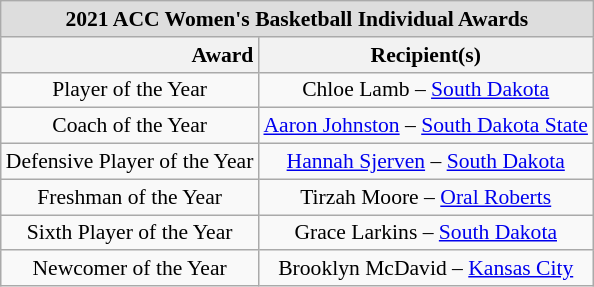<table class="wikitable" style="white-space:nowrap; font-size:90%; text-align:center;">
<tr>
<td colspan="2" style="text-align:center; background:#ddd;"><strong>2021 ACC Women's Basketball Individual Awards</strong></td>
</tr>
<tr>
<th style="text-align:right;">Award</th>
<th style="text-align:center;">Recipient(s)</th>
</tr>
<tr>
<td>Player of the Year</td>
<td>Chloe Lamb – <a href='#'>South Dakota</a></td>
</tr>
<tr>
<td>Coach of the Year</td>
<td><a href='#'>Aaron Johnston</a> – <a href='#'>South Dakota State</a></td>
</tr>
<tr>
<td>Defensive Player of the Year</td>
<td><a href='#'>Hannah Sjerven</a> – <a href='#'>South Dakota</a></td>
</tr>
<tr>
<td>Freshman of the Year</td>
<td>Tirzah Moore – <a href='#'>Oral Roberts</a></td>
</tr>
<tr>
<td>Sixth Player of the Year</td>
<td>Grace Larkins – <a href='#'>South Dakota</a></td>
</tr>
<tr>
<td>Newcomer of the Year</td>
<td>Brooklyn McDavid – <a href='#'>Kansas City</a></td>
</tr>
</table>
